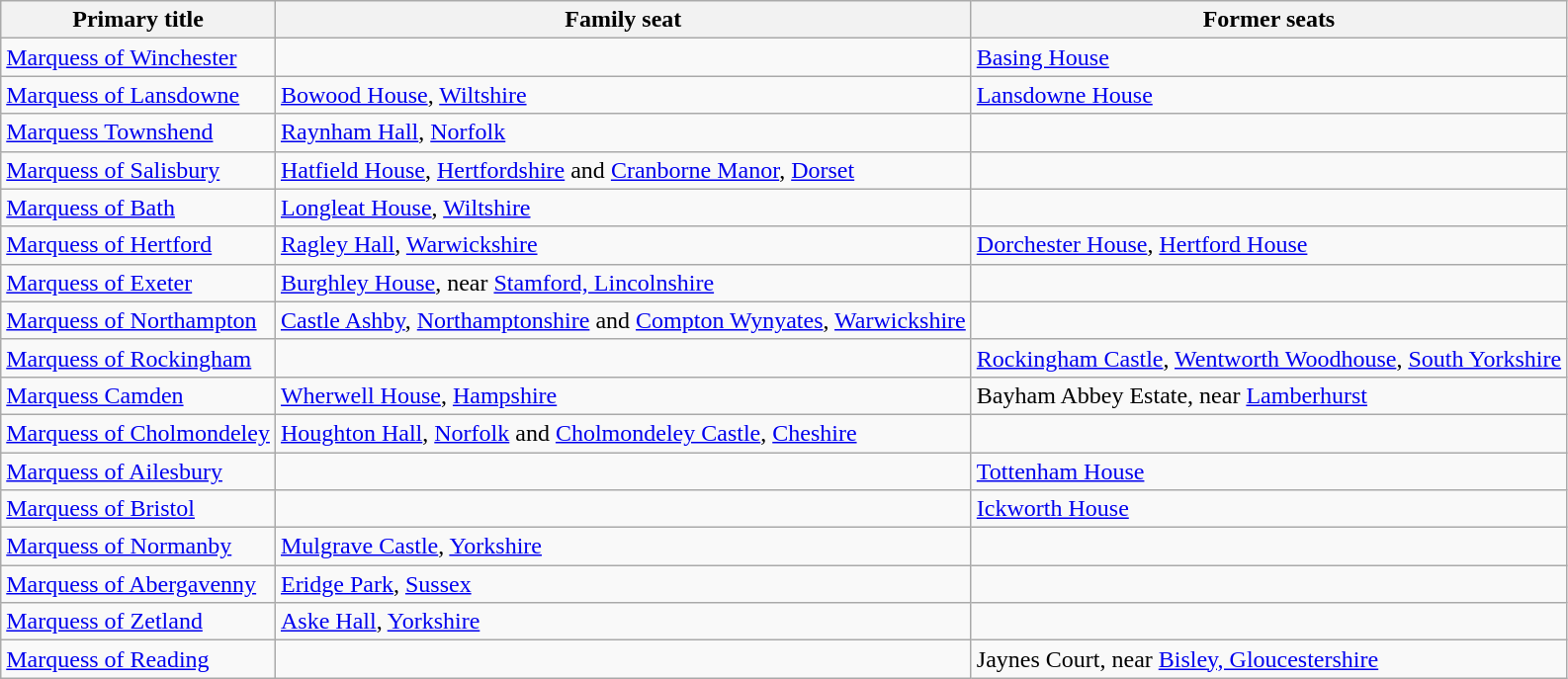<table class="wikitable" style="text-align:left">
<tr>
<th>Primary title</th>
<th>Family seat</th>
<th>Former seats</th>
</tr>
<tr>
<td><a href='#'>Marquess of Winchester</a></td>
<td></td>
<td><a href='#'>Basing House</a></td>
</tr>
<tr>
<td><a href='#'>Marquess of Lansdowne</a></td>
<td><a href='#'>Bowood House</a>, <a href='#'>Wiltshire</a></td>
<td><a href='#'>Lansdowne House</a></td>
</tr>
<tr>
<td><a href='#'>Marquess Townshend</a></td>
<td><a href='#'>Raynham Hall</a>, <a href='#'>Norfolk</a></td>
<td></td>
</tr>
<tr>
<td><a href='#'>Marquess of Salisbury</a></td>
<td><a href='#'>Hatfield House</a>, <a href='#'>Hertfordshire</a> and <a href='#'>Cranborne Manor</a>, <a href='#'>Dorset</a></td>
<td></td>
</tr>
<tr>
<td><a href='#'>Marquess of Bath</a></td>
<td><a href='#'>Longleat House</a>, <a href='#'>Wiltshire</a></td>
<td></td>
</tr>
<tr>
<td><a href='#'>Marquess of Hertford</a></td>
<td><a href='#'>Ragley Hall</a>, <a href='#'>Warwickshire</a></td>
<td><a href='#'>Dorchester House</a>, <a href='#'>Hertford House</a></td>
</tr>
<tr>
<td><a href='#'>Marquess of Exeter</a></td>
<td><a href='#'>Burghley House</a>, near <a href='#'>Stamford, Lincolnshire</a></td>
<td></td>
</tr>
<tr>
<td><a href='#'>Marquess of Northampton</a></td>
<td><a href='#'>Castle Ashby</a>, <a href='#'>Northamptonshire</a> and <a href='#'>Compton Wynyates</a>, <a href='#'>Warwickshire</a></td>
<td></td>
</tr>
<tr>
<td><a href='#'>Marquess of Rockingham</a></td>
<td></td>
<td><a href='#'>Rockingham Castle</a>, <a href='#'>Wentworth Woodhouse</a>, <a href='#'>South Yorkshire</a></td>
</tr>
<tr>
<td><a href='#'>Marquess Camden</a></td>
<td><a href='#'>Wherwell House</a>, <a href='#'>Hampshire</a></td>
<td>Bayham Abbey Estate, near <a href='#'>Lamberhurst</a></td>
</tr>
<tr>
<td><a href='#'>Marquess of Cholmondeley</a></td>
<td><a href='#'>Houghton Hall</a>, <a href='#'>Norfolk</a> and <a href='#'>Cholmondeley Castle</a>, <a href='#'>Cheshire</a></td>
<td></td>
</tr>
<tr>
<td><a href='#'>Marquess of Ailesbury</a></td>
<td></td>
<td><a href='#'>Tottenham House</a></td>
</tr>
<tr>
<td><a href='#'>Marquess of Bristol</a></td>
<td></td>
<td><a href='#'>Ickworth House</a></td>
</tr>
<tr>
<td><a href='#'>Marquess of Normanby</a></td>
<td><a href='#'>Mulgrave Castle</a>, <a href='#'>Yorkshire</a></td>
<td></td>
</tr>
<tr>
<td><a href='#'>Marquess of Abergavenny</a></td>
<td><a href='#'>Eridge Park</a>, <a href='#'>Sussex</a></td>
<td></td>
</tr>
<tr>
<td><a href='#'>Marquess of Zetland</a></td>
<td><a href='#'>Aske Hall</a>, <a href='#'>Yorkshire</a></td>
<td></td>
</tr>
<tr>
<td><a href='#'>Marquess of Reading</a></td>
<td></td>
<td>Jaynes Court, near <a href='#'>Bisley, Gloucestershire</a></td>
</tr>
</table>
